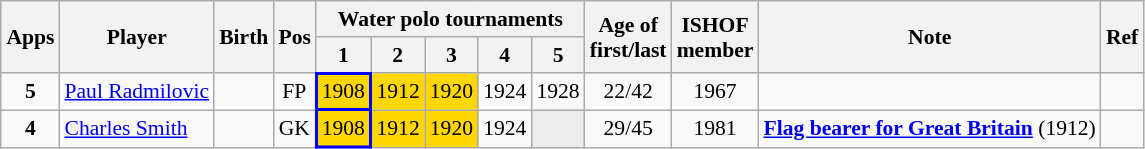<table class="wikitable sortable" style="text-align: center; font-size: 90%; margin-left: 1em;">
<tr>
<th rowspan="2">Apps</th>
<th rowspan="2">Player</th>
<th rowspan="2">Birth</th>
<th rowspan="2">Pos</th>
<th colspan="5">Water polo tournaments</th>
<th rowspan="2">Age of<br>first/last</th>
<th rowspan="2">ISHOF<br>member</th>
<th rowspan="2">Note</th>
<th rowspan="2" class="unsortable">Ref</th>
</tr>
<tr>
<th>1</th>
<th style="width: 2em;" class="unsortable">2</th>
<th style="width: 2em;" class="unsortable">3</th>
<th style="width: 2em;" class="unsortable">4</th>
<th style="width: 2em;" class="unsortable">5</th>
</tr>
<tr>
<td><strong>5</strong></td>
<td style="text-align: left;" data-sort-value="Radmilovic, Paul"><a href='#'>Paul Radmilovic</a></td>
<td></td>
<td>FP</td>
<td style="border: 2px solid blue; background-color: gold;">1908</td>
<td style="background-color: gold;">1912</td>
<td style="background-color: gold;">1920</td>
<td>1924</td>
<td>1928</td>
<td>22/42</td>
<td>1967</td>
<td style="text-align: left;"></td>
<td></td>
</tr>
<tr>
<td><strong>4</strong></td>
<td style="text-align: left;" data-sort-value="Smith, Charles"><a href='#'>Charles Smith</a></td>
<td></td>
<td>GK</td>
<td style="border: 2px solid blue; background-color: gold;">1908</td>
<td style="background-color: gold;">1912</td>
<td style="background-color: gold;">1920</td>
<td>1924</td>
<td style="background-color: #ececec;"></td>
<td>29/45</td>
<td>1981</td>
<td style="text-align: left;"><strong><a href='#'>Flag bearer for Great Britain</a></strong> (1912)</td>
<td></td>
</tr>
</table>
